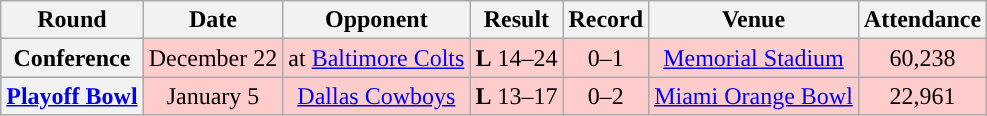<table class="wikitable" style="text-align:center">
<tr>
<th>Round</th>
<th>Date</th>
<th>Opponent</th>
<th>Result</th>
<th>Record</th>
<th>Venue</th>
<th>Attendance</th>
</tr>
<tr style="background:#fcc">
<th>Conference</th>
<td>December 22</td>
<td>at <a href='#'>Baltimore Colts</a></td>
<td><strong>L</strong> 14–24</td>
<td>0–1</td>
<td><a href='#'>Memorial Stadium</a></td>
<td>60,238</td>
</tr>
<tr style="background:#fcc">
<th><a href='#'>Playoff Bowl</a></th>
<td>January 5</td>
<td><a href='#'>Dallas Cowboys</a></td>
<td><strong>L</strong> 13–17</td>
<td>0–2</td>
<td><a href='#'>Miami Orange Bowl</a></td>
<td>22,961</td>
</tr>
</table>
